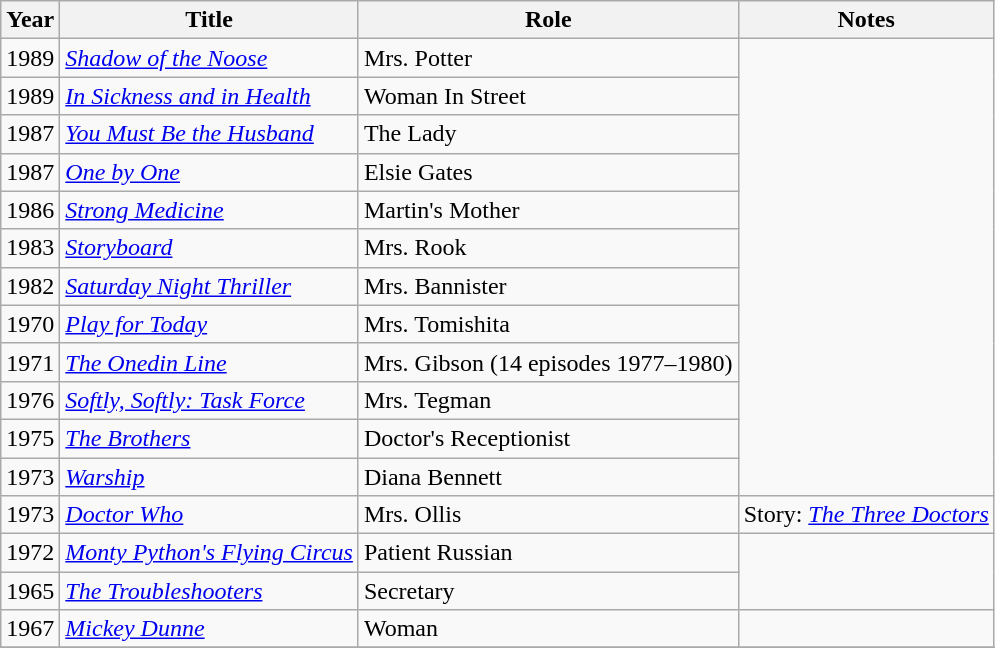<table class="wikitable">
<tr>
<th>Year</th>
<th>Title</th>
<th>Role</th>
<th>Notes</th>
</tr>
<tr>
<td>1989</td>
<td><em><a href='#'>Shadow of the Noose</a></em></td>
<td>Mrs. Potter</td>
</tr>
<tr>
<td>1989</td>
<td><em><a href='#'>In Sickness and in Health</a></em></td>
<td>Woman In Street</td>
</tr>
<tr>
<td>1987</td>
<td><em><a href='#'>You Must Be the Husband</a></em></td>
<td>The Lady</td>
</tr>
<tr>
<td>1987</td>
<td><em><a href='#'>One by One</a></em></td>
<td>Elsie Gates</td>
</tr>
<tr>
<td>1986</td>
<td><em><a href='#'>Strong Medicine</a></em></td>
<td>Martin's Mother</td>
</tr>
<tr>
<td>1983</td>
<td><em><a href='#'>Storyboard</a></em></td>
<td>Mrs. Rook</td>
</tr>
<tr>
<td>1982</td>
<td><em><a href='#'>Saturday Night Thriller</a></em></td>
<td>Mrs. Bannister</td>
</tr>
<tr>
<td>1970</td>
<td><em><a href='#'>Play for Today</a></em></td>
<td>Mrs. Tomishita</td>
</tr>
<tr>
<td>1971</td>
<td><em><a href='#'>The Onedin Line</a></em></td>
<td>Mrs. Gibson (14 episodes 1977–1980)</td>
</tr>
<tr>
<td>1976</td>
<td><em><a href='#'>Softly, Softly: Task Force</a></em></td>
<td>Mrs. Tegman</td>
</tr>
<tr>
<td>1975</td>
<td><em><a href='#'>The Brothers</a></em></td>
<td>Doctor's Receptionist</td>
</tr>
<tr>
<td>1973</td>
<td><em><a href='#'>Warship</a></em></td>
<td>Diana Bennett</td>
</tr>
<tr>
<td>1973</td>
<td><em><a href='#'>Doctor Who</a></em></td>
<td>Mrs. Ollis</td>
<td>Story: <em><a href='#'>The Three Doctors</a></em></td>
</tr>
<tr>
<td>1972</td>
<td><em><a href='#'>Monty Python's Flying Circus</a></em></td>
<td>Patient Russian</td>
</tr>
<tr>
<td>1965</td>
<td><em><a href='#'>The Troubleshooters</a></em></td>
<td>Secretary</td>
</tr>
<tr>
<td>1967</td>
<td><em><a href='#'>Mickey Dunne</a></em></td>
<td>Woman</td>
<td></td>
</tr>
<tr>
</tr>
</table>
